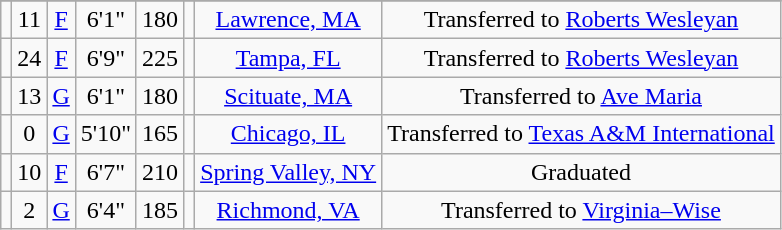<table class="wikitable sortable" style="text-align: center">
<tr align=center>
</tr>
<tr>
<td></td>
<td>11</td>
<td><a href='#'>F</a></td>
<td>6'1"</td>
<td>180</td>
<td></td>
<td><a href='#'>Lawrence, MA</a></td>
<td>Transferred to <a href='#'>Roberts Wesleyan</a></td>
</tr>
<tr>
<td></td>
<td>24</td>
<td><a href='#'>F</a></td>
<td>6'9"</td>
<td>225</td>
<td></td>
<td><a href='#'>Tampa, FL</a></td>
<td>Transferred to <a href='#'>Roberts Wesleyan</a></td>
</tr>
<tr>
<td></td>
<td>13</td>
<td><a href='#'>G</a></td>
<td>6'1"</td>
<td>180</td>
<td></td>
<td><a href='#'>Scituate, MA</a></td>
<td>Transferred to <a href='#'>Ave Maria</a></td>
</tr>
<tr>
<td></td>
<td>0</td>
<td><a href='#'>G</a></td>
<td>5'10"</td>
<td>165</td>
<td></td>
<td><a href='#'>Chicago, IL</a></td>
<td>Transferred to <a href='#'>Texas A&M International</a></td>
</tr>
<tr>
<td></td>
<td>10</td>
<td><a href='#'>F</a></td>
<td>6'7"</td>
<td>210</td>
<td></td>
<td><a href='#'>Spring Valley, NY</a></td>
<td>Graduated</td>
</tr>
<tr>
<td></td>
<td>2</td>
<td><a href='#'>G</a></td>
<td>6'4"</td>
<td>185</td>
<td></td>
<td><a href='#'>Richmond, VA</a></td>
<td>Transferred to <a href='#'>Virginia–Wise</a></td>
</tr>
</table>
